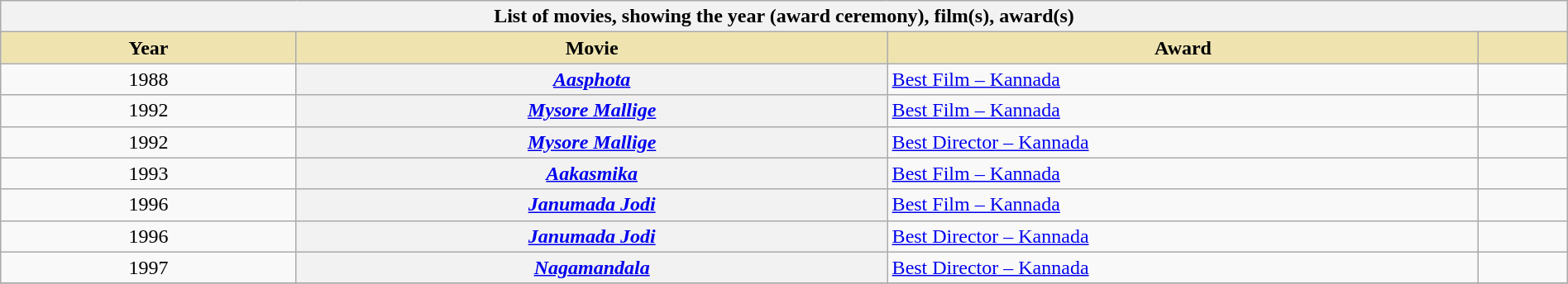<table class="wikitable sortable plainrowheaders" style="width:100%">
<tr>
<th colspan="6">List of movies, showing the year (award ceremony), film(s), award(s)</th>
</tr>
<tr>
<th scope="col" style="background-color:#EFE4B0;width:10%;">Year</th>
<th scope="col" style="background-color:#EFE4B0;width:20%;">Movie</th>
<th scope="col" style="background-color:#EFE4B0;width:20%;">Award</th>
<th scope="col" style="background-color:#EFE4B0;width:3%" class="unsortable"></th>
</tr>
<tr>
<td align="center">1988</td>
<th scope="row"><em><a href='#'>Aasphota</a></em></th>
<td><a href='#'>Best Film – Kannada</a></td>
<td align="center"></td>
</tr>
<tr>
<td align="center">1992</td>
<th scope="row"><em><a href='#'>Mysore Mallige</a></em></th>
<td><a href='#'>Best Film – Kannada</a></td>
<td align="center"></td>
</tr>
<tr>
<td align="center">1992</td>
<th scope="row"><em><a href='#'>Mysore Mallige</a></em></th>
<td><a href='#'>Best Director – Kannada</a></td>
<td align="center"></td>
</tr>
<tr>
<td align="center">1993</td>
<th scope="row"><em><a href='#'>Aakasmika</a></em></th>
<td><a href='#'>Best Film – Kannada</a></td>
<td align="center"></td>
</tr>
<tr>
<td align="center">1996</td>
<th scope="row"><em><a href='#'>Janumada Jodi</a></em></th>
<td><a href='#'>Best Film – Kannada</a></td>
<td align="center"></td>
</tr>
<tr>
<td align="center">1996</td>
<th scope="row"><em><a href='#'>Janumada Jodi</a></em></th>
<td><a href='#'>Best Director – Kannada</a></td>
<td align="center"></td>
</tr>
<tr>
<td align="center">1997</td>
<th scope="row"><em><a href='#'>Nagamandala</a></em></th>
<td><a href='#'>Best Director – Kannada</a></td>
<td align="center"></td>
</tr>
<tr>
</tr>
</table>
